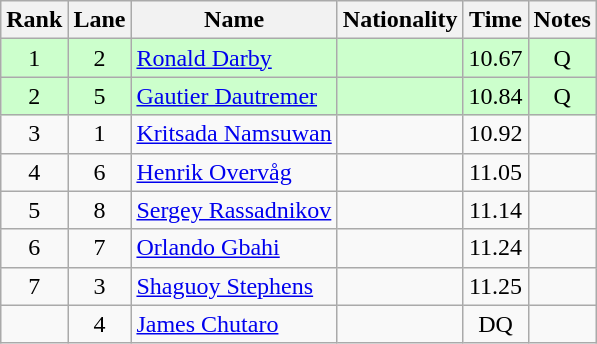<table class="wikitable sortable" style="text-align:center">
<tr>
<th>Rank</th>
<th>Lane</th>
<th>Name</th>
<th>Nationality</th>
<th>Time</th>
<th>Notes</th>
</tr>
<tr bgcolor=ccffcc>
<td align=center>1</td>
<td align=center>2</td>
<td align=left><a href='#'>Ronald Darby</a></td>
<td align=left></td>
<td>10.67</td>
<td>Q</td>
</tr>
<tr bgcolor=ccffcc>
<td align=center>2</td>
<td align=center>5</td>
<td align=left><a href='#'>Gautier Dautremer</a></td>
<td align=left></td>
<td>10.84</td>
<td>Q</td>
</tr>
<tr>
<td align=center>3</td>
<td align=center>1</td>
<td align=left><a href='#'>Kritsada Namsuwan</a></td>
<td align=left></td>
<td>10.92</td>
<td></td>
</tr>
<tr>
<td align=center>4</td>
<td align=center>6</td>
<td align=left><a href='#'>Henrik Overvåg</a></td>
<td align=left></td>
<td>11.05</td>
<td></td>
</tr>
<tr>
<td align=center>5</td>
<td align=center>8</td>
<td align=left><a href='#'>Sergey Rassadnikov</a></td>
<td align=left></td>
<td>11.14</td>
<td></td>
</tr>
<tr>
<td align=center>6</td>
<td align=center>7</td>
<td align=left><a href='#'>Orlando Gbahi</a></td>
<td align=left></td>
<td>11.24</td>
<td></td>
</tr>
<tr>
<td align=center>7</td>
<td align=center>3</td>
<td align=left><a href='#'>Shaguoy Stephens</a></td>
<td align=left></td>
<td>11.25</td>
<td></td>
</tr>
<tr>
<td align=center></td>
<td align=center>4</td>
<td align=left><a href='#'>James Chutaro</a></td>
<td align=left></td>
<td>DQ</td>
<td></td>
</tr>
</table>
